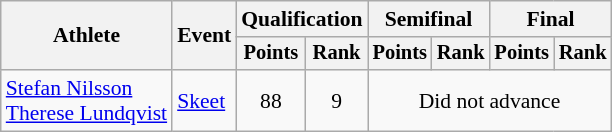<table class="wikitable" style="font-size:90%">
<tr>
<th rowspan="2">Athlete</th>
<th rowspan="2">Event</th>
<th colspan=2>Qualification</th>
<th colspan=2>Semifinal</th>
<th colspan=2>Final</th>
</tr>
<tr style="font-size:95%">
<th>Points</th>
<th>Rank</th>
<th>Points</th>
<th>Rank</th>
<th>Points</th>
<th>Rank</th>
</tr>
<tr align=center>
<td align=left><a href='#'>Stefan Nilsson</a><br><a href='#'>Therese Lundqvist</a></td>
<td align=left><a href='#'>Skeet</a></td>
<td>88</td>
<td>9</td>
<td colspan=4>Did not advance</td>
</tr>
</table>
